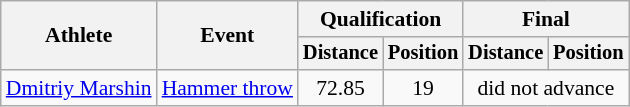<table class=wikitable style="font-size:90%">
<tr>
<th rowspan="2">Athlete</th>
<th rowspan="2">Event</th>
<th colspan="2">Qualification</th>
<th colspan="2">Final</th>
</tr>
<tr style="font-size:95%">
<th>Distance</th>
<th>Position</th>
<th>Distance</th>
<th>Position</th>
</tr>
<tr align=center>
<td align=left><a href='#'>Dmitriy Marshin</a></td>
<td align=left><a href='#'>Hammer throw</a></td>
<td>72.85</td>
<td>19</td>
<td colspan=2>did not advance</td>
</tr>
</table>
